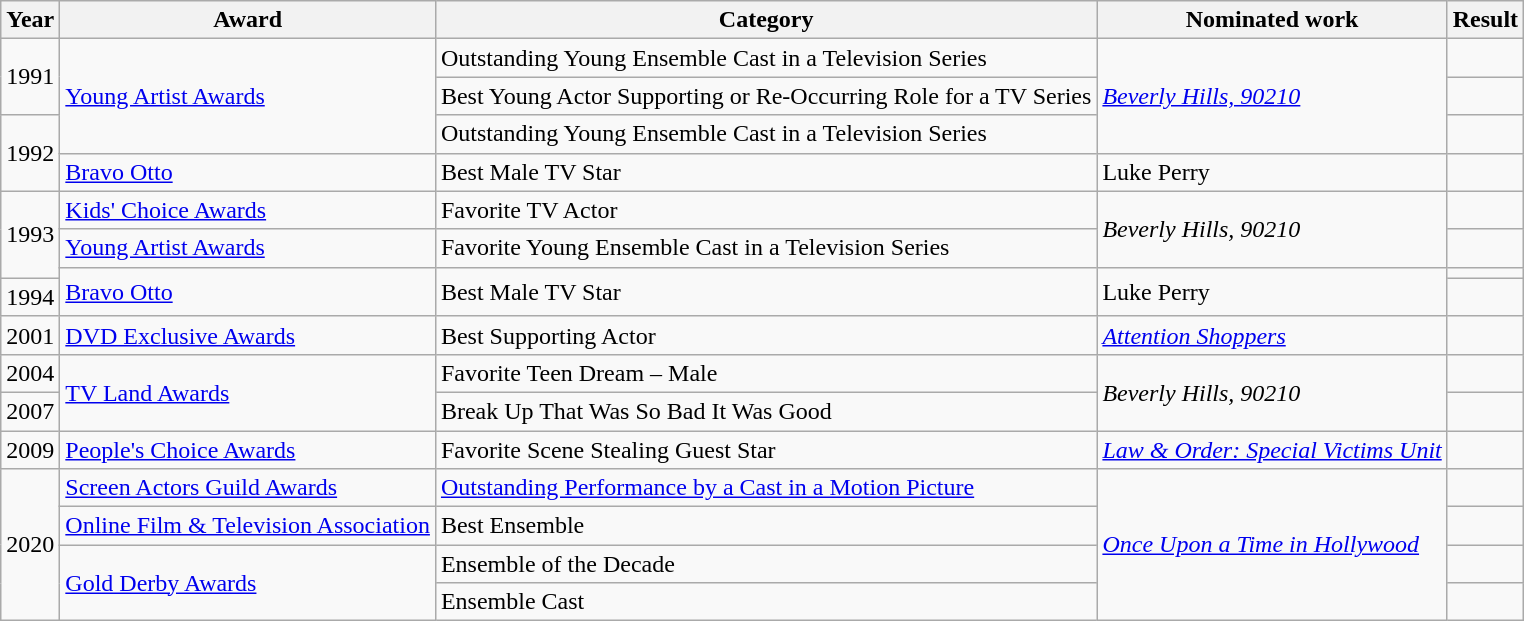<table class="wikitable">
<tr>
<th>Year</th>
<th>Award</th>
<th>Category</th>
<th>Nominated work</th>
<th>Result</th>
</tr>
<tr>
<td rowspan="2">1991</td>
<td rowspan="3"><a href='#'>Young Artist Awards</a></td>
<td>Outstanding Young Ensemble Cast in a Television Series </td>
<td rowspan="3"><em><a href='#'>Beverly Hills, 90210</a></em></td>
<td></td>
</tr>
<tr>
<td>Best Young Actor Supporting or Re-Occurring Role for a TV Series</td>
<td></td>
</tr>
<tr>
<td rowspan="2">1992</td>
<td>Outstanding Young Ensemble Cast in a Television Series </td>
<td></td>
</tr>
<tr>
<td><a href='#'>Bravo Otto</a></td>
<td>Best Male TV Star</td>
<td>Luke Perry</td>
<td></td>
</tr>
<tr>
<td rowspan="3">1993</td>
<td><a href='#'>Kids' Choice Awards</a></td>
<td>Favorite TV Actor</td>
<td rowspan="2"><em>Beverly Hills, 90210</em></td>
<td></td>
</tr>
<tr>
<td><a href='#'>Young Artist Awards</a></td>
<td>Favorite Young Ensemble Cast in a Television Series </td>
<td></td>
</tr>
<tr>
<td rowspan="2"><a href='#'>Bravo Otto</a></td>
<td rowspan="2">Best Male TV Star</td>
<td rowspan="2">Luke Perry</td>
<td></td>
</tr>
<tr>
<td>1994</td>
<td></td>
</tr>
<tr>
<td>2001</td>
<td><a href='#'>DVD Exclusive Awards</a></td>
<td>Best Supporting Actor</td>
<td><em><a href='#'>Attention Shoppers</a></em></td>
<td></td>
</tr>
<tr>
<td>2004</td>
<td rowspan="2"><a href='#'>TV Land Awards</a></td>
<td>Favorite Teen Dream – Male</td>
<td rowspan="2"><em>Beverly Hills, 90210</em></td>
<td></td>
</tr>
<tr>
<td>2007</td>
<td>Break Up That Was So Bad It Was Good </td>
<td></td>
</tr>
<tr>
<td>2009</td>
<td><a href='#'>People's Choice Awards</a></td>
<td>Favorite Scene Stealing Guest Star</td>
<td><em><a href='#'>Law & Order: Special Victims Unit</a></em></td>
<td></td>
</tr>
<tr>
<td rowspan="4">2020</td>
<td><a href='#'>Screen Actors Guild Awards</a></td>
<td><a href='#'>Outstanding Performance by a Cast in a Motion Picture</a> </td>
<td rowspan="4"><em><a href='#'>Once Upon a Time in Hollywood</a></em></td>
<td></td>
</tr>
<tr>
<td><a href='#'>Online Film & Television Association</a></td>
<td>Best Ensemble </td>
<td></td>
</tr>
<tr>
<td rowspan="2"><a href='#'>Gold Derby Awards</a></td>
<td>Ensemble of the Decade </td>
<td></td>
</tr>
<tr>
<td>Ensemble Cast </td>
<td></td>
</tr>
</table>
